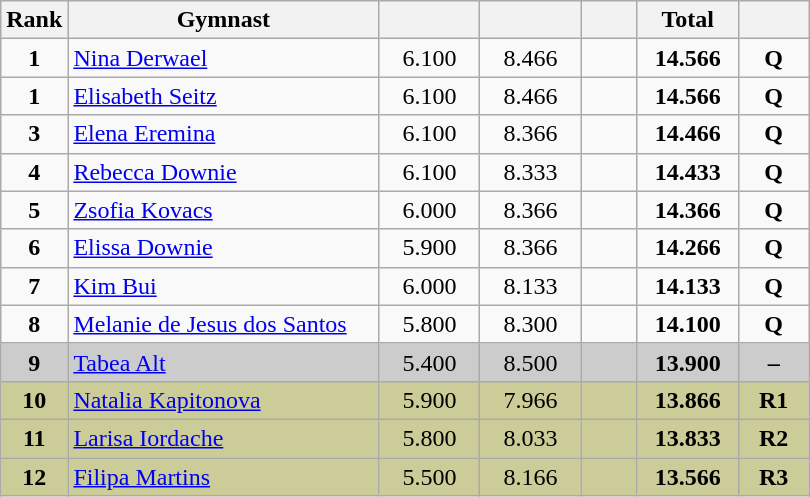<table class="wikitable sortable" style="text-align:center">
<tr>
<th scope="col" style="width:25px">Rank</th>
<th scope="col" style="width:200px">Gymnast</th>
<th scope="col" style="width:60px"></th>
<th scope="col" style="width:60px"></th>
<th scope="col" style="width:30px"></th>
<th scope="col" style="width:60px">Total</th>
<th scope="col" style="width:40px"></th>
</tr>
<tr>
<td scope="row"><strong>1</strong></td>
<td style="text-align:left"> <a href='#'>Nina Derwael</a></td>
<td>6.100</td>
<td>8.466</td>
<td></td>
<td><strong>14.566</strong></td>
<td><strong>Q</strong></td>
</tr>
<tr>
<td scope="row"><strong>1</strong></td>
<td style="text-align:left"> <a href='#'>Elisabeth Seitz</a></td>
<td>6.100</td>
<td>8.466</td>
<td></td>
<td><strong>14.566</strong></td>
<td><strong>Q</strong></td>
</tr>
<tr>
<td scope="row"><strong>3</strong></td>
<td style="text-align:left"> <a href='#'>Elena Eremina</a></td>
<td>6.100</td>
<td>8.366</td>
<td></td>
<td><strong>14.466</strong></td>
<td><strong>Q</strong></td>
</tr>
<tr>
<td scope="row"><strong>4</strong></td>
<td style="text-align:left"> <a href='#'>Rebecca Downie</a></td>
<td>6.100</td>
<td>8.333</td>
<td></td>
<td><strong>14.433</strong></td>
<td><strong>Q</strong></td>
</tr>
<tr>
<td scope="row"><strong>5</strong></td>
<td style="text-align:left"> <a href='#'>Zsofia Kovacs</a></td>
<td>6.000</td>
<td>8.366</td>
<td></td>
<td><strong>14.366</strong></td>
<td><strong>Q</strong></td>
</tr>
<tr>
<td scope="row"><strong>6</strong></td>
<td style="text-align:left"> <a href='#'>Elissa Downie</a></td>
<td>5.900</td>
<td>8.366</td>
<td></td>
<td><strong>14.266</strong></td>
<td><strong>Q</strong></td>
</tr>
<tr>
<td scope="row"><strong>7</strong></td>
<td style="text-align:left"> <a href='#'>Kim Bui</a></td>
<td>6.000</td>
<td>8.133</td>
<td></td>
<td><strong>14.133</strong></td>
<td><strong>Q</strong></td>
</tr>
<tr>
<td scope="row"><strong>8</strong></td>
<td style="text-align:left"> <a href='#'>Melanie de Jesus dos Santos</a></td>
<td>5.800</td>
<td>8.300</td>
<td></td>
<td><strong>14.100</strong></td>
<td><strong>Q</strong></td>
</tr>
<tr style="background:#cccccc">
<td scope="row"><strong>9</strong></td>
<td style="text-align:left"> <a href='#'>Tabea Alt</a></td>
<td>5.400</td>
<td>8.500</td>
<td></td>
<td><strong>13.900</strong></td>
<td><strong>–</strong></td>
</tr>
<tr style="background:#cccc99">
<td scope="row"><strong>10</strong></td>
<td style="text-align:left"> <a href='#'>Natalia Kapitonova</a></td>
<td>5.900</td>
<td>7.966</td>
<td></td>
<td><strong>13.866</strong></td>
<td><strong>R1</strong></td>
</tr>
<tr style="background:#cccc99">
<td scope="row"><strong>11</strong></td>
<td style="text-align:left"> <a href='#'>Larisa Iordache</a></td>
<td>5.800</td>
<td>8.033</td>
<td></td>
<td><strong>13.833</strong></td>
<td><strong>R2</strong></td>
</tr>
<tr style="background:#cccc99">
<td scope="row"><strong>12</strong></td>
<td style="text-align:left"> <a href='#'>Filipa Martins</a></td>
<td>5.500</td>
<td>8.166</td>
<td></td>
<td><strong>13.566</strong></td>
<td><strong>R3</strong></td>
</tr>
</table>
